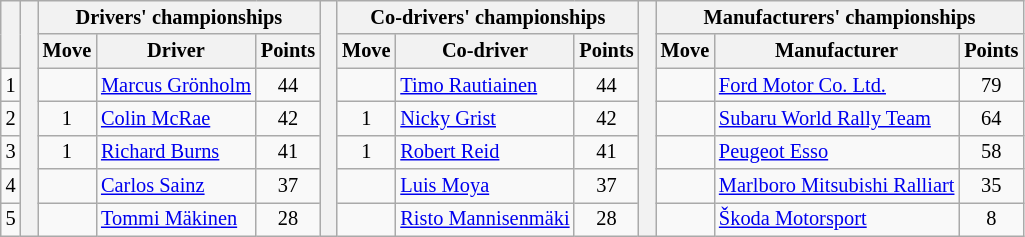<table class="wikitable" style="font-size:85%;">
<tr>
<th rowspan="2"></th>
<th rowspan="7" style="width:5px;"></th>
<th colspan="3">Drivers' championships</th>
<th rowspan="7" style="width:5px;"></th>
<th colspan="3" nowrap>Co-drivers' championships</th>
<th rowspan="7" style="width:5px;"></th>
<th colspan="3" nowrap>Manufacturers' championships</th>
</tr>
<tr>
<th>Move</th>
<th>Driver</th>
<th>Points</th>
<th>Move</th>
<th>Co-driver</th>
<th>Points</th>
<th>Move</th>
<th>Manufacturer</th>
<th>Points</th>
</tr>
<tr>
<td align="center">1</td>
<td align="center"></td>
<td> <a href='#'>Marcus Grönholm</a></td>
<td align="center">44</td>
<td align="center"></td>
<td> <a href='#'>Timo Rautiainen</a></td>
<td align="center">44</td>
<td align="center"></td>
<td> <a href='#'>Ford Motor Co. Ltd.</a></td>
<td align="center">79</td>
</tr>
<tr>
<td align="center">2</td>
<td align="center"> 1</td>
<td> <a href='#'>Colin McRae</a></td>
<td align="center">42</td>
<td align="center"> 1</td>
<td> <a href='#'>Nicky Grist</a></td>
<td align="center">42</td>
<td align="center"></td>
<td> <a href='#'>Subaru World Rally Team</a></td>
<td align="center">64</td>
</tr>
<tr>
<td align="center">3</td>
<td align="center"> 1</td>
<td> <a href='#'>Richard Burns</a></td>
<td align="center">41</td>
<td align="center"> 1</td>
<td> <a href='#'>Robert Reid</a></td>
<td align="center">41</td>
<td align="center"></td>
<td> <a href='#'>Peugeot Esso</a></td>
<td align="center">58</td>
</tr>
<tr>
<td align="center">4</td>
<td align="center"></td>
<td> <a href='#'>Carlos Sainz</a></td>
<td align="center">37</td>
<td align="center"></td>
<td> <a href='#'>Luis Moya</a></td>
<td align="center">37</td>
<td align="center"></td>
<td> <a href='#'>Marlboro Mitsubishi Ralliart</a></td>
<td align="center">35</td>
</tr>
<tr>
<td align="center">5</td>
<td align="center"></td>
<td> <a href='#'>Tommi Mäkinen</a></td>
<td align="center">28</td>
<td align="center"></td>
<td> <a href='#'>Risto Mannisenmäki</a></td>
<td align="center">28</td>
<td align="center"></td>
<td> <a href='#'>Škoda Motorsport</a></td>
<td align="center">8</td>
</tr>
</table>
